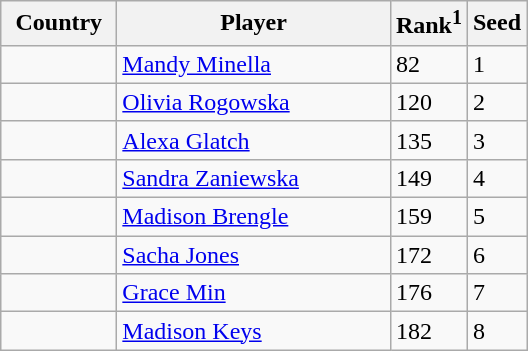<table class="sortable wikitable">
<tr>
<th style="width:70px;">Country</th>
<th style="width:175px;">Player</th>
<th>Rank<sup>1</sup></th>
<th>Seed</th>
</tr>
<tr>
<td></td>
<td><a href='#'>Mandy Minella</a></td>
<td>82</td>
<td>1</td>
</tr>
<tr>
<td></td>
<td><a href='#'>Olivia Rogowska</a></td>
<td>120</td>
<td>2</td>
</tr>
<tr>
<td></td>
<td><a href='#'>Alexa Glatch</a></td>
<td>135</td>
<td>3</td>
</tr>
<tr>
<td></td>
<td><a href='#'>Sandra Zaniewska</a></td>
<td>149</td>
<td>4</td>
</tr>
<tr>
<td></td>
<td><a href='#'>Madison Brengle</a></td>
<td>159</td>
<td>5</td>
</tr>
<tr>
<td></td>
<td><a href='#'>Sacha Jones</a></td>
<td>172</td>
<td>6</td>
</tr>
<tr>
<td></td>
<td><a href='#'>Grace Min</a></td>
<td>176</td>
<td>7</td>
</tr>
<tr>
<td></td>
<td><a href='#'>Madison Keys</a></td>
<td>182</td>
<td>8</td>
</tr>
</table>
